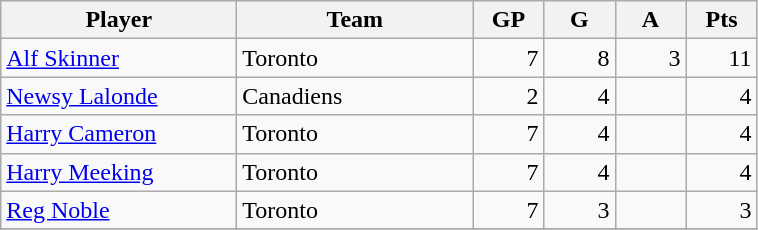<table class="wikitable">
<tr>
<th width="150">Player</th>
<th width="150">Team</th>
<th width="40">GP</th>
<th width="40">G</th>
<th width="40">A</th>
<th width="40">Pts</th>
</tr>
<tr align=right>
<td align=left><a href='#'>Alf Skinner</a></td>
<td align=left>Toronto</td>
<td>7</td>
<td>8</td>
<td>3</td>
<td>11</td>
</tr>
<tr align=right>
<td align=left><a href='#'>Newsy Lalonde</a></td>
<td align=left>Canadiens</td>
<td>2</td>
<td>4</td>
<td></td>
<td>4</td>
</tr>
<tr align=right>
<td align=left><a href='#'>Harry Cameron</a></td>
<td align=left>Toronto</td>
<td>7</td>
<td>4</td>
<td></td>
<td>4</td>
</tr>
<tr align=right>
<td align=left><a href='#'>Harry Meeking</a></td>
<td align=left>Toronto</td>
<td>7</td>
<td>4</td>
<td></td>
<td>4</td>
</tr>
<tr align=right>
<td align=left><a href='#'>Reg Noble</a></td>
<td align=left>Toronto</td>
<td>7</td>
<td>3</td>
<td></td>
<td>3</td>
</tr>
<tr>
</tr>
</table>
